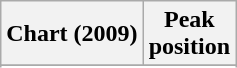<table class="wikitable sortable plainrowheaders" style="text-align:center;">
<tr>
<th scope="col">Chart (2009)</th>
<th scope="col">Peak<br>position</th>
</tr>
<tr>
</tr>
<tr>
</tr>
<tr>
</tr>
</table>
